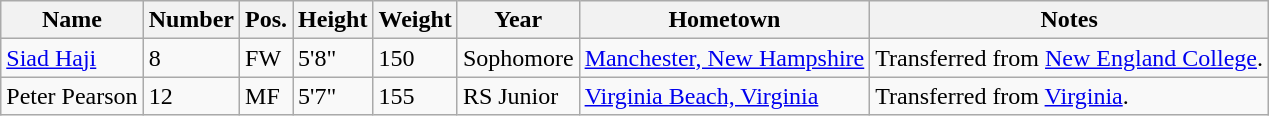<table class="wikitable sortable" border="1">
<tr>
<th>Name</th>
<th>Number</th>
<th>Pos.</th>
<th>Height</th>
<th>Weight</th>
<th>Year</th>
<th>Hometown</th>
<th class="unsortable">Notes</th>
</tr>
<tr>
<td><a href='#'>Siad Haji</a></td>
<td>8</td>
<td>FW</td>
<td>5'8"</td>
<td>150</td>
<td>Sophomore</td>
<td><a href='#'>Manchester, New Hampshire</a></td>
<td>Transferred from <a href='#'>New England College</a>.</td>
</tr>
<tr>
<td>Peter Pearson</td>
<td>12</td>
<td>MF</td>
<td>5'7"</td>
<td>155</td>
<td>RS Junior</td>
<td><a href='#'>Virginia Beach, Virginia</a></td>
<td>Transferred from <a href='#'>Virginia</a>.</td>
</tr>
</table>
